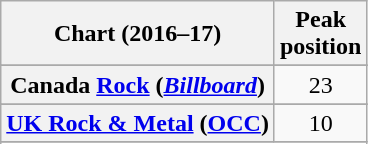<table class="wikitable sortable plainrowheaders" style="text-align:center">
<tr>
<th scope="col">Chart (2016–17)</th>
<th scope="col">Peak<br> position</th>
</tr>
<tr>
</tr>
<tr>
<th scope="row">Canada <a href='#'>Rock</a> (<em><a href='#'>Billboard</a></em>)</th>
<td>23</td>
</tr>
<tr>
</tr>
<tr>
<th scope="row"><a href='#'>UK Rock & Metal</a> (<a href='#'>OCC</a>)</th>
<td>10</td>
</tr>
<tr>
</tr>
<tr>
</tr>
<tr>
</tr>
</table>
